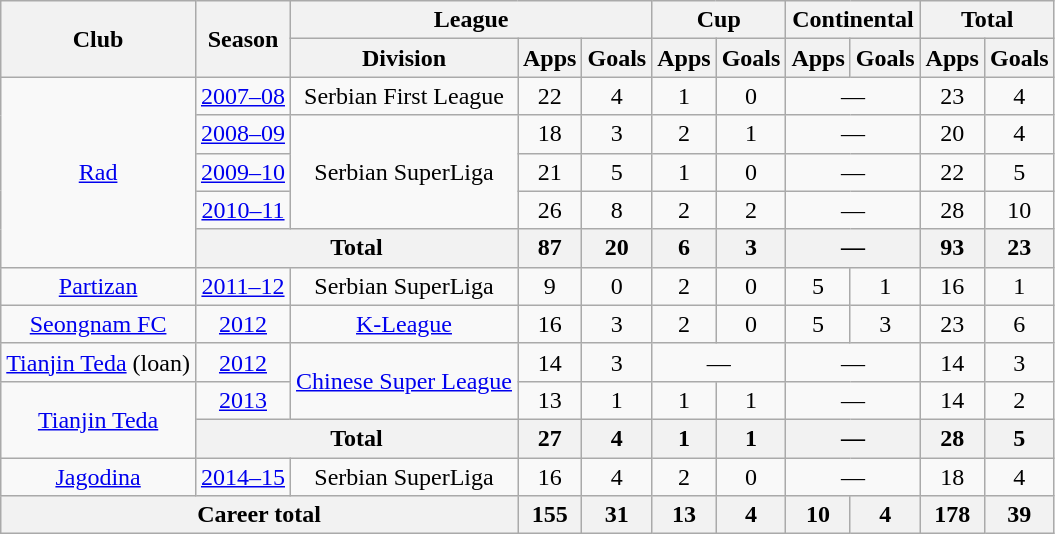<table class="wikitable" style="text-align:center">
<tr>
<th rowspan="2">Club</th>
<th rowspan="2">Season</th>
<th colspan="3">League</th>
<th colspan="2">Cup</th>
<th colspan="2">Continental</th>
<th colspan="2">Total</th>
</tr>
<tr>
<th>Division</th>
<th>Apps</th>
<th>Goals</th>
<th>Apps</th>
<th>Goals</th>
<th>Apps</th>
<th>Goals</th>
<th>Apps</th>
<th>Goals</th>
</tr>
<tr>
<td rowspan="5"><a href='#'>Rad</a></td>
<td><a href='#'>2007–08</a></td>
<td>Serbian First League</td>
<td>22</td>
<td>4</td>
<td>1</td>
<td>0</td>
<td colspan="2">—</td>
<td>23</td>
<td>4</td>
</tr>
<tr>
<td><a href='#'>2008–09</a></td>
<td rowspan="3">Serbian SuperLiga</td>
<td>18</td>
<td>3</td>
<td>2</td>
<td>1</td>
<td colspan="2">—</td>
<td>20</td>
<td>4</td>
</tr>
<tr>
<td><a href='#'>2009–10</a></td>
<td>21</td>
<td>5</td>
<td>1</td>
<td>0</td>
<td colspan="2">—</td>
<td>22</td>
<td>5</td>
</tr>
<tr>
<td><a href='#'>2010–11</a></td>
<td>26</td>
<td>8</td>
<td>2</td>
<td>2</td>
<td colspan="2">—</td>
<td>28</td>
<td>10</td>
</tr>
<tr>
<th colspan="2">Total</th>
<th>87</th>
<th>20</th>
<th>6</th>
<th>3</th>
<th colspan="2">—</th>
<th>93</th>
<th>23</th>
</tr>
<tr>
<td><a href='#'>Partizan</a></td>
<td><a href='#'>2011–12</a></td>
<td>Serbian SuperLiga</td>
<td>9</td>
<td>0</td>
<td>2</td>
<td>0</td>
<td>5</td>
<td>1</td>
<td>16</td>
<td>1</td>
</tr>
<tr>
<td><a href='#'>Seongnam FC</a></td>
<td><a href='#'>2012</a></td>
<td><a href='#'>K-League</a></td>
<td>16</td>
<td>3</td>
<td>2</td>
<td>0</td>
<td>5</td>
<td>3</td>
<td>23</td>
<td>6</td>
</tr>
<tr>
<td><a href='#'>Tianjin Teda</a> (loan)</td>
<td><a href='#'>2012</a></td>
<td rowspan="2"><a href='#'>Chinese Super League</a></td>
<td>14</td>
<td>3</td>
<td colspan="2">—</td>
<td colspan="2">—</td>
<td>14</td>
<td>3</td>
</tr>
<tr>
<td rowspan="2"><a href='#'>Tianjin Teda</a></td>
<td><a href='#'>2013</a></td>
<td>13</td>
<td>1</td>
<td>1</td>
<td>1</td>
<td colspan="2">—</td>
<td>14</td>
<td>2</td>
</tr>
<tr>
<th colspan="2">Total</th>
<th>27</th>
<th>4</th>
<th>1</th>
<th>1</th>
<th colspan="2">—</th>
<th>28</th>
<th>5</th>
</tr>
<tr>
<td><a href='#'>Jagodina</a></td>
<td><a href='#'>2014–15</a></td>
<td>Serbian SuperLiga</td>
<td>16</td>
<td>4</td>
<td>2</td>
<td>0</td>
<td colspan="2">—</td>
<td>18</td>
<td>4</td>
</tr>
<tr>
<th colspan="3">Career total</th>
<th>155</th>
<th>31</th>
<th>13</th>
<th>4</th>
<th>10</th>
<th>4</th>
<th>178</th>
<th>39</th>
</tr>
</table>
